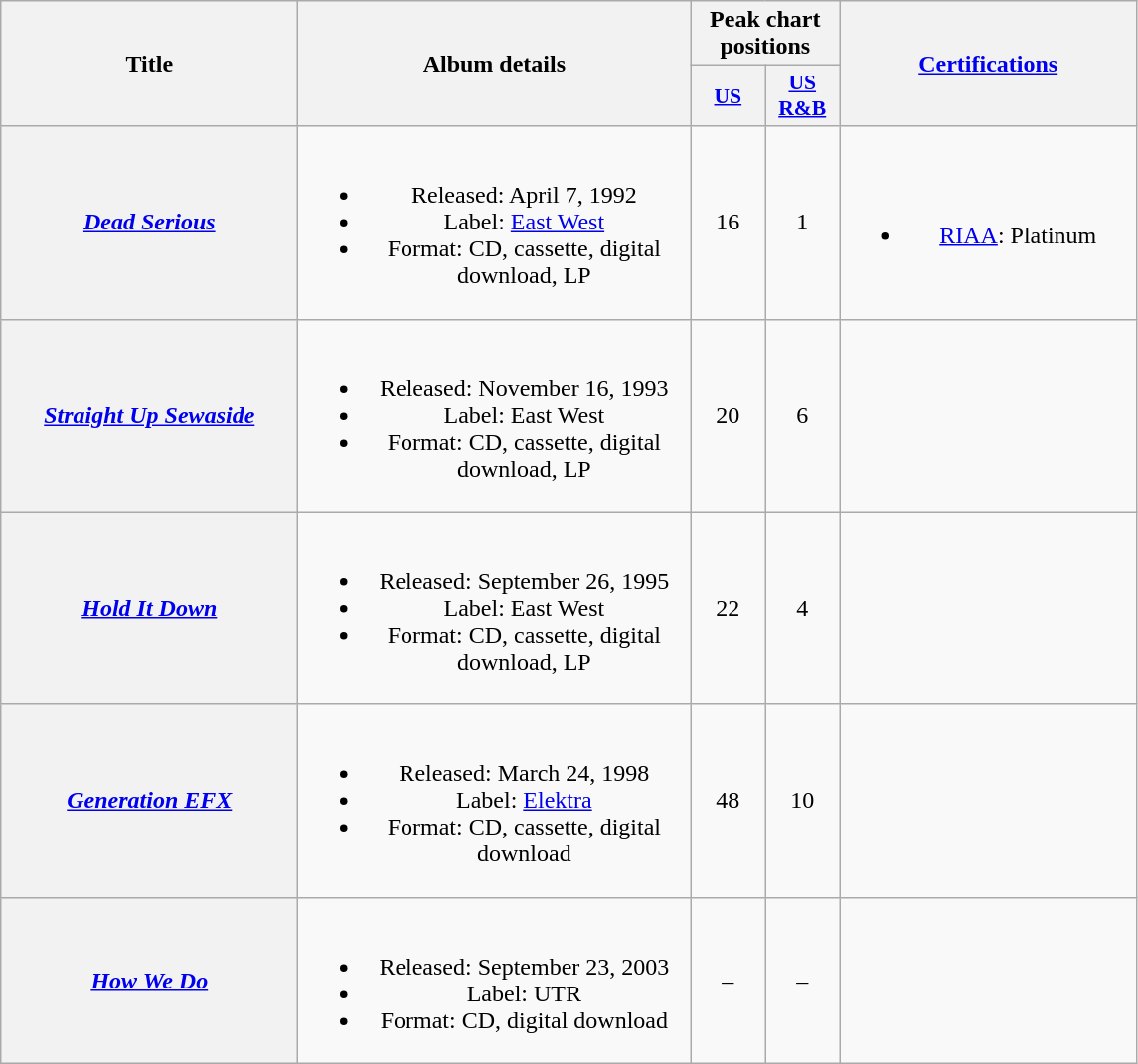<table class="wikitable plainrowheaders" style="text-align:center;">
<tr>
<th scope="col" rowspan="2" style="width:12em;">Title</th>
<th scope="col" rowspan="2" style="width:16em;">Album details</th>
<th scope="col" colspan="2">Peak chart positions</th>
<th scope="col" rowspan="2" style="width:12em;"><a href='#'>Certifications</a></th>
</tr>
<tr>
<th scope="col" style="width:3em;font-size:90%;"><a href='#'>US</a></th>
<th scope="col" style="width:3em;font-size:90%;"><a href='#'>US R&B</a></th>
</tr>
<tr>
<th scope="row"><em><a href='#'>Dead Serious</a></em></th>
<td><br><ul><li>Released: April 7, 1992</li><li>Label: <a href='#'>East West</a></li><li>Format: CD, cassette, digital download, LP</li></ul></td>
<td>16</td>
<td>1</td>
<td><br><ul><li><a href='#'>RIAA</a>: Platinum</li></ul></td>
</tr>
<tr>
<th scope="row"><em><a href='#'>Straight Up Sewaside</a></em></th>
<td><br><ul><li>Released: November 16, 1993</li><li>Label: East West</li><li>Format: CD, cassette, digital download, LP</li></ul></td>
<td>20</td>
<td>6</td>
<td></td>
</tr>
<tr>
<th scope="row"><em><a href='#'>Hold It Down</a></em></th>
<td><br><ul><li>Released: September 26, 1995</li><li>Label: East West</li><li>Format: CD, cassette, digital download, LP</li></ul></td>
<td>22</td>
<td>4</td>
<td></td>
</tr>
<tr>
<th scope="row"><em><a href='#'>Generation EFX</a></em></th>
<td><br><ul><li>Released: March 24, 1998</li><li>Label: <a href='#'>Elektra</a></li><li>Format: CD, cassette, digital download</li></ul></td>
<td>48</td>
<td>10</td>
<td></td>
</tr>
<tr>
<th scope="row"><em><a href='#'>How We Do</a></em></th>
<td><br><ul><li>Released: September 23, 2003</li><li>Label: UTR</li><li>Format: CD, digital download</li></ul></td>
<td>–</td>
<td>–</td>
<td></td>
</tr>
</table>
